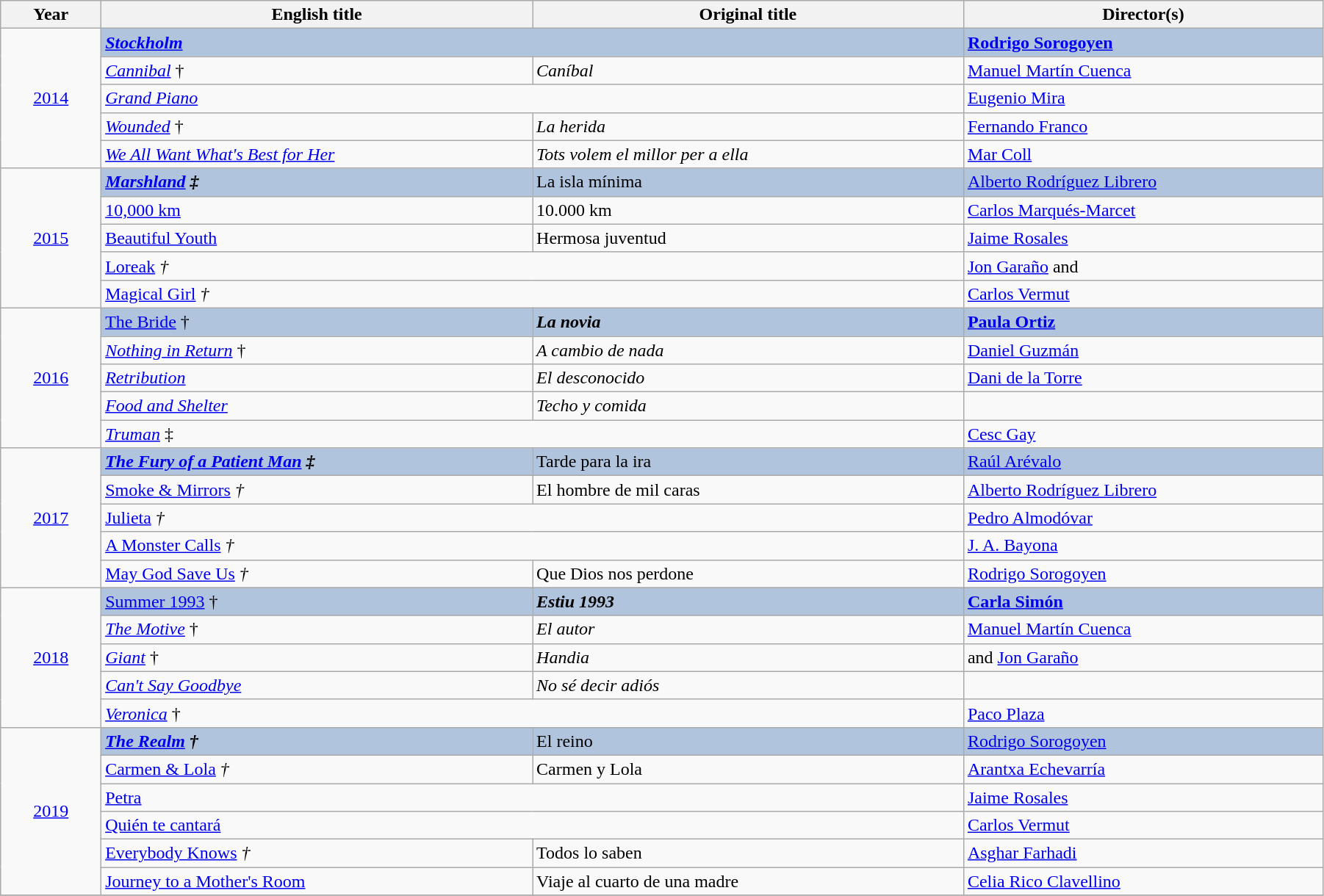<table class="wikitable" width="95%" cellpadding="5">
<tr>
<th width="7%">Year</th>
<th width="30%">English title</th>
<th width="30%">Original title</th>
<th width="25%">Director(s)</th>
</tr>
<tr>
<td rowspan=5 style="text-align:center"><a href='#'>2014</a><br></td>
<td colspan="2" style="background:#B0C4DE;"><strong><em><a href='#'>Stockholm</a></em></strong></td>
<td style="background:#B0C4DE;"><strong><a href='#'>Rodrigo Sorogoyen</a></strong></td>
</tr>
<tr>
<td><em><a href='#'>Cannibal</a></em> †</td>
<td><em>Caníbal</em></td>
<td><a href='#'>Manuel Martín Cuenca</a></td>
</tr>
<tr>
<td colspan="2"><em><a href='#'>Grand Piano</a></em></td>
<td><a href='#'>Eugenio Mira</a></td>
</tr>
<tr>
<td><em><a href='#'>Wounded</a></em> †</td>
<td><em>La herida</em></td>
<td><a href='#'>Fernando Franco</a></td>
</tr>
<tr>
<td><em><a href='#'>We All Want What's Best for Her</a></em></td>
<td><em>Tots volem el millor per a ella</em></td>
<td><a href='#'>Mar Coll</a></td>
</tr>
<tr>
<td rowspan=5 style="text-align:center"><a href='#'>2015</a><br></td>
<td style="background:#B0C4DE;"><strong><em><a href='#'>Marshland</a><em> ‡<strong></td>
<td style="background:#B0C4DE;"></em></strong>La isla mínima<strong><em></td>
<td style="background:#B0C4DE;"></strong><a href='#'>Alberto Rodríguez Librero</a><strong></td>
</tr>
<tr>
<td></em><a href='#'>10,000 km</a><em></td>
<td></em>10.000 km<em></td>
<td><a href='#'>Carlos Marqués-Marcet</a></td>
</tr>
<tr>
<td></em><a href='#'>Beautiful Youth</a><em></td>
<td></em>Hermosa juventud<em></td>
<td><a href='#'>Jaime Rosales</a></td>
</tr>
<tr>
<td colspan="2"></em><a href='#'>Loreak</a><em> †</td>
<td><a href='#'>Jon Garaño</a> and </td>
</tr>
<tr>
<td colspan="2"></em><a href='#'>Magical Girl</a><em> †</td>
<td><a href='#'>Carlos Vermut</a></td>
</tr>
<tr>
<td rowspan=5 style="text-align:center"><a href='#'>2016</a><br></td>
<td style="background:#B0C4DE;"></em></strong><a href='#'>The Bride</a></em> †</strong></td>
<td style="background:#B0C4DE;"><strong><em>La novia</em></strong></td>
<td style="background:#B0C4DE;"><strong><a href='#'>Paula Ortiz</a></strong></td>
</tr>
<tr>
<td><em><a href='#'>Nothing in Return</a></em> †</td>
<td><em>A cambio de nada</em></td>
<td><a href='#'>Daniel Guzmán</a></td>
</tr>
<tr>
<td><em><a href='#'>Retribution</a></em></td>
<td><em>El desconocido</em></td>
<td><a href='#'>Dani de la Torre</a></td>
</tr>
<tr>
<td><em><a href='#'>Food and Shelter</a></em></td>
<td><em>Techo y comida</em></td>
<td></td>
</tr>
<tr>
<td colspan="2"><em><a href='#'>Truman</a></em> ‡</td>
<td><a href='#'>Cesc Gay</a></td>
</tr>
<tr>
<td rowspan=5 style="text-align:center"><a href='#'>2017</a><br></td>
<td style="background:#B0C4DE;"><strong><em><a href='#'>The Fury of a Patient Man</a><em> ‡<strong></td>
<td style="background:#B0C4DE;"></em></strong>Tarde para la ira<strong><em></td>
<td style="background:#B0C4DE;"></strong><a href='#'>Raúl Arévalo</a><strong></td>
</tr>
<tr>
<td></em><a href='#'>Smoke & Mirrors</a><em> †</td>
<td></em>El hombre de mil caras<em></td>
<td><a href='#'>Alberto Rodríguez Librero</a></td>
</tr>
<tr>
<td colspan="2"></em><a href='#'>Julieta</a><em> †</td>
<td><a href='#'>Pedro Almodóvar</a></td>
</tr>
<tr>
<td colspan="2"></em><a href='#'>A Monster Calls</a><em> †</td>
<td><a href='#'>J. A. Bayona</a></td>
</tr>
<tr>
<td></em><a href='#'>May God Save Us</a><em> †</td>
<td></em>Que Dios nos perdone<em></td>
<td><a href='#'>Rodrigo Sorogoyen</a></td>
</tr>
<tr>
<td rowspan=5 style="text-align:center"><a href='#'>2018</a><br></td>
<td style="background:#B0C4DE;"></em></strong><a href='#'>Summer 1993</a></em> †</strong></td>
<td style="background:#B0C4DE;"><strong><em>Estiu 1993</em></strong></td>
<td style="background:#B0C4DE;"><strong><a href='#'>Carla Simón</a></strong></td>
</tr>
<tr>
<td><em><a href='#'>The Motive</a></em> †</td>
<td><em>El autor</em></td>
<td><a href='#'>Manuel Martín Cuenca</a></td>
</tr>
<tr>
<td><em><a href='#'>Giant</a></em> †</td>
<td><em>Handia</em></td>
<td> and <a href='#'>Jon Garaño</a></td>
</tr>
<tr>
<td><em><a href='#'>Can't Say Goodbye</a></em></td>
<td><em>No sé decir adiós</em></td>
<td></td>
</tr>
<tr>
<td colspan="2"><em><a href='#'>Veronica</a></em> †</td>
<td><a href='#'>Paco Plaza</a></td>
</tr>
<tr>
<td rowspan=6 style="text-align:center"><a href='#'>2019</a><br></td>
<td style="background:#B0C4DE;"><strong><em><a href='#'>The Realm</a><em> †<strong></td>
<td style="background:#B0C4DE;"></em></strong>El reino<strong><em></td>
<td style="background:#B0C4DE;"></strong><a href='#'>Rodrigo Sorogoyen</a><strong></td>
</tr>
<tr>
<td></em><a href='#'>Carmen & Lola</a><em> †</td>
<td></em>Carmen y Lola<em></td>
<td><a href='#'>Arantxa Echevarría</a></td>
</tr>
<tr>
<td colspan="2"></em><a href='#'>Petra</a><em></td>
<td><a href='#'>Jaime Rosales</a></td>
</tr>
<tr>
<td colspan="2"></em><a href='#'>Quién te cantará</a><em></td>
<td><a href='#'>Carlos Vermut</a></td>
</tr>
<tr>
<td></em><a href='#'>Everybody Knows</a><em> †</td>
<td></em>Todos lo saben<em></td>
<td><a href='#'>Asghar Farhadi</a></td>
</tr>
<tr>
<td></em><a href='#'>Journey to a Mother's Room</a><em></td>
<td></em>Viaje al cuarto de una madre<em></td>
<td><a href='#'>Celia Rico Clavellino</a></td>
</tr>
<tr>
</tr>
</table>
